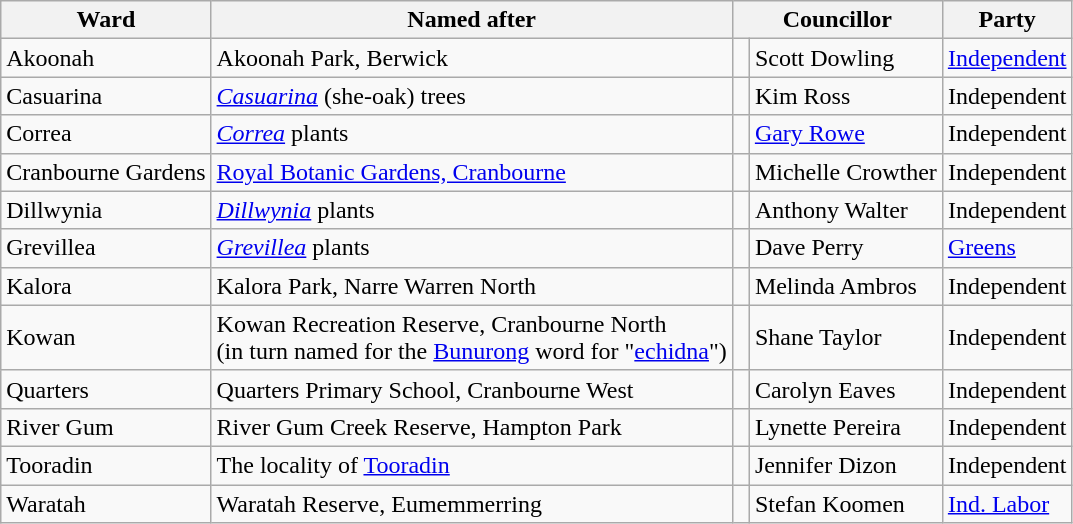<table class="wikitable">
<tr>
<th>Ward</th>
<th>Named after</th>
<th colspan="2">Councillor</th>
<th>Party</th>
</tr>
<tr>
<td>Akoonah</td>
<td>Akoonah Park, Berwick</td>
<td> </td>
<td>Scott Dowling</td>
<td><a href='#'>Independent</a></td>
</tr>
<tr>
<td>Casuarina</td>
<td><em><a href='#'>Casuarina</a></em> (she-oak) trees</td>
<td> </td>
<td>Kim Ross</td>
<td>Independent</td>
</tr>
<tr>
<td>Correa</td>
<td><a href='#'><em>Correa</em></a> plants</td>
<td> </td>
<td><a href='#'>Gary Rowe</a></td>
<td>Independent</td>
</tr>
<tr>
<td>Cranbourne Gardens</td>
<td><a href='#'>Royal Botanic Gardens, Cranbourne</a></td>
<td> </td>
<td>Michelle Crowther</td>
<td>Independent</td>
</tr>
<tr>
<td>Dillwynia</td>
<td><em><a href='#'>Dillwynia</a></em> plants</td>
<td> </td>
<td>Anthony Walter</td>
<td>Independent</td>
</tr>
<tr>
<td>Grevillea</td>
<td><em><a href='#'>Grevillea</a></em> plants</td>
<td> </td>
<td>Dave Perry</td>
<td><a href='#'>Greens</a></td>
</tr>
<tr>
<td>Kalora</td>
<td>Kalora Park, Narre Warren North</td>
<td> </td>
<td>Melinda Ambros</td>
<td>Independent</td>
</tr>
<tr>
<td>Kowan</td>
<td>Kowan Recreation Reserve, Cranbourne North<br>(in turn named for the <a href='#'>Bunurong</a> word for "<a href='#'>echidna</a>")</td>
<td> </td>
<td>Shane Taylor</td>
<td>Independent</td>
</tr>
<tr>
<td>Quarters</td>
<td>Quarters Primary School, Cranbourne West</td>
<td> </td>
<td>Carolyn Eaves</td>
<td>Independent</td>
</tr>
<tr>
<td>River Gum</td>
<td>River Gum Creek Reserve, Hampton Park</td>
<td> </td>
<td>Lynette Pereira</td>
<td>Independent</td>
</tr>
<tr>
<td>Tooradin</td>
<td>The locality of <a href='#'>Tooradin</a></td>
<td> </td>
<td>Jennifer Dizon</td>
<td>Independent</td>
</tr>
<tr>
<td>Waratah</td>
<td>Waratah Reserve, Eumemmerring</td>
<td> </td>
<td>Stefan Koomen</td>
<td><a href='#'>Ind. Labor</a></td>
</tr>
</table>
